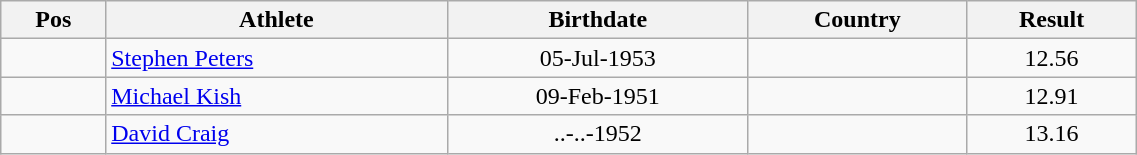<table class="wikitable"  style="text-align:center; width:60%;">
<tr>
<th>Pos</th>
<th>Athlete</th>
<th>Birthdate</th>
<th>Country</th>
<th>Result</th>
</tr>
<tr>
<td align=center></td>
<td align=left><a href='#'>Stephen Peters</a></td>
<td>05-Jul-1953</td>
<td align=left></td>
<td>12.56</td>
</tr>
<tr>
<td align=center></td>
<td align=left><a href='#'>Michael Kish</a></td>
<td>09-Feb-1951</td>
<td align=left></td>
<td>12.91</td>
</tr>
<tr>
<td align=center></td>
<td align=left><a href='#'>David Craig</a></td>
<td>..-..-1952</td>
<td align=left></td>
<td>13.16</td>
</tr>
</table>
